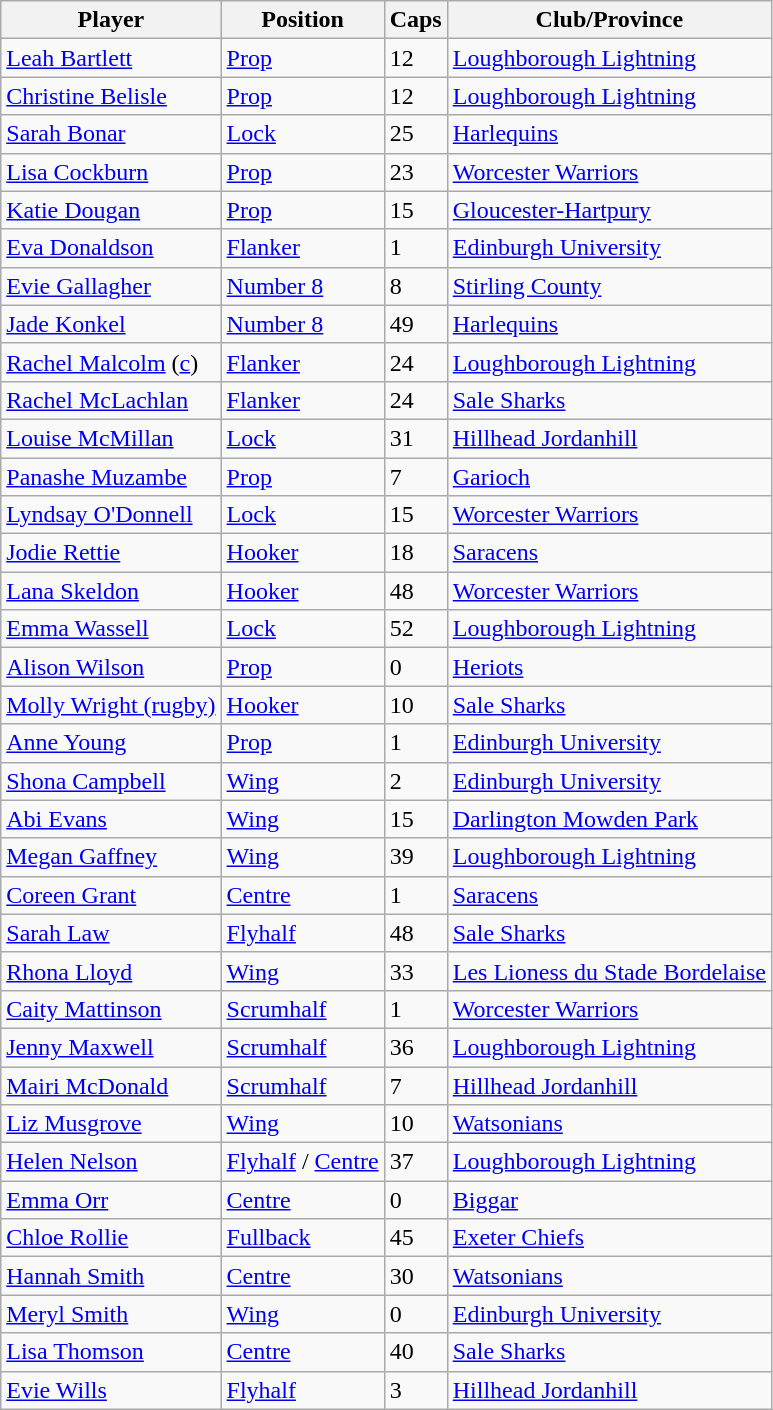<table class="wikitable">
<tr>
<th>Player</th>
<th>Position</th>
<th>Caps</th>
<th>Club/Province</th>
</tr>
<tr>
<td><a href='#'>Leah Bartlett</a></td>
<td><a href='#'>Prop</a></td>
<td>12</td>
<td><a href='#'>Loughborough Lightning</a></td>
</tr>
<tr>
<td><a href='#'>Christine Belisle</a></td>
<td><a href='#'>Prop</a></td>
<td>12</td>
<td><a href='#'>Loughborough Lightning</a></td>
</tr>
<tr>
<td><a href='#'>Sarah Bonar</a></td>
<td><a href='#'>Lock</a></td>
<td>25</td>
<td><a href='#'>Harlequins</a></td>
</tr>
<tr>
<td><a href='#'>Lisa Cockburn</a></td>
<td><a href='#'>Prop</a></td>
<td>23</td>
<td><a href='#'>Worcester Warriors</a></td>
</tr>
<tr>
<td><a href='#'>Katie Dougan</a></td>
<td><a href='#'>Prop</a></td>
<td>15</td>
<td><a href='#'>Gloucester-Hartpury</a></td>
</tr>
<tr>
<td><a href='#'>Eva Donaldson</a></td>
<td><a href='#'>Flanker</a></td>
<td>1</td>
<td><a href='#'>Edinburgh University</a></td>
</tr>
<tr>
<td><a href='#'>Evie Gallagher</a></td>
<td><a href='#'>Number 8</a></td>
<td>8</td>
<td><a href='#'>Stirling County</a></td>
</tr>
<tr>
<td><a href='#'>Jade Konkel</a></td>
<td><a href='#'>Number 8</a></td>
<td>49</td>
<td><a href='#'>Harlequins</a></td>
</tr>
<tr>
<td><a href='#'>Rachel Malcolm</a> (<a href='#'>c</a>)</td>
<td><a href='#'>Flanker</a></td>
<td>24</td>
<td><a href='#'>Loughborough Lightning</a></td>
</tr>
<tr>
<td><a href='#'>Rachel McLachlan</a></td>
<td><a href='#'>Flanker</a></td>
<td>24</td>
<td><a href='#'>Sale Sharks</a></td>
</tr>
<tr>
<td><a href='#'>Louise McMillan</a></td>
<td><a href='#'>Lock</a></td>
<td>31</td>
<td><a href='#'>Hillhead Jordanhill</a></td>
</tr>
<tr>
<td><a href='#'>Panashe Muzambe</a></td>
<td><a href='#'>Prop</a></td>
<td>7</td>
<td><a href='#'>Garioch</a></td>
</tr>
<tr>
<td><a href='#'>Lyndsay O'Donnell</a></td>
<td><a href='#'>Lock</a></td>
<td>15</td>
<td><a href='#'>Worcester Warriors</a></td>
</tr>
<tr>
<td><a href='#'>Jodie Rettie</a></td>
<td><a href='#'>Hooker</a></td>
<td>18</td>
<td><a href='#'>Saracens</a></td>
</tr>
<tr>
<td><a href='#'>Lana Skeldon</a></td>
<td><a href='#'>Hooker</a></td>
<td>48</td>
<td><a href='#'>Worcester Warriors</a></td>
</tr>
<tr>
<td><a href='#'>Emma Wassell</a></td>
<td><a href='#'>Lock</a></td>
<td>52</td>
<td><a href='#'>Loughborough Lightning</a></td>
</tr>
<tr>
<td><a href='#'>Alison Wilson</a></td>
<td><a href='#'>Prop</a></td>
<td>0</td>
<td><a href='#'>Heriots</a></td>
</tr>
<tr>
<td><a href='#'>Molly Wright (rugby)</a></td>
<td><a href='#'>Hooker</a></td>
<td>10</td>
<td><a href='#'>Sale Sharks</a></td>
</tr>
<tr>
<td><a href='#'>Anne Young</a></td>
<td><a href='#'>Prop</a></td>
<td>1</td>
<td><a href='#'>Edinburgh University</a></td>
</tr>
<tr>
<td><a href='#'>Shona Campbell</a></td>
<td><a href='#'>Wing</a></td>
<td>2</td>
<td><a href='#'>Edinburgh University</a></td>
</tr>
<tr>
<td><a href='#'>Abi Evans</a></td>
<td><a href='#'>Wing</a></td>
<td>15</td>
<td><a href='#'>Darlington Mowden Park</a></td>
</tr>
<tr>
<td><a href='#'>Megan Gaffney</a></td>
<td><a href='#'>Wing</a></td>
<td>39</td>
<td><a href='#'>Loughborough Lightning</a></td>
</tr>
<tr>
<td><a href='#'>Coreen Grant</a></td>
<td><a href='#'>Centre</a></td>
<td>1</td>
<td><a href='#'>Saracens</a></td>
</tr>
<tr>
<td><a href='#'>Sarah Law</a></td>
<td><a href='#'>Flyhalf</a></td>
<td>48</td>
<td><a href='#'>Sale Sharks</a></td>
</tr>
<tr>
<td><a href='#'>Rhona Lloyd</a></td>
<td><a href='#'>Wing</a></td>
<td>33</td>
<td><a href='#'>Les Lioness du Stade Bordelaise</a></td>
</tr>
<tr>
<td><a href='#'>Caity Mattinson</a></td>
<td><a href='#'>Scrumhalf</a></td>
<td>1</td>
<td><a href='#'>Worcester Warriors</a></td>
</tr>
<tr>
<td><a href='#'>Jenny Maxwell</a></td>
<td><a href='#'>Scrumhalf</a></td>
<td>36</td>
<td><a href='#'>Loughborough Lightning</a></td>
</tr>
<tr>
<td><a href='#'>Mairi McDonald</a></td>
<td><a href='#'>Scrumhalf</a></td>
<td>7</td>
<td><a href='#'>Hillhead Jordanhill</a></td>
</tr>
<tr>
<td><a href='#'>Liz Musgrove</a></td>
<td><a href='#'>Wing</a></td>
<td>10</td>
<td><a href='#'>Watsonians</a></td>
</tr>
<tr>
<td><a href='#'>Helen Nelson</a></td>
<td><a href='#'>Flyhalf</a> / <a href='#'>Centre</a></td>
<td>37</td>
<td><a href='#'>Loughborough Lightning</a></td>
</tr>
<tr>
<td><a href='#'>Emma Orr</a></td>
<td><a href='#'>Centre</a></td>
<td>0</td>
<td><a href='#'>Biggar</a></td>
</tr>
<tr>
<td><a href='#'>Chloe Rollie</a></td>
<td><a href='#'>Fullback</a></td>
<td>45</td>
<td><a href='#'>Exeter Chiefs</a></td>
</tr>
<tr>
<td><a href='#'>Hannah Smith</a></td>
<td><a href='#'>Centre</a></td>
<td>30</td>
<td><a href='#'>Watsonians</a></td>
</tr>
<tr>
<td><a href='#'>Meryl Smith</a></td>
<td><a href='#'>Wing</a></td>
<td>0</td>
<td><a href='#'>Edinburgh University</a></td>
</tr>
<tr>
<td><a href='#'>Lisa Thomson</a></td>
<td><a href='#'>Centre</a></td>
<td>40</td>
<td><a href='#'>Sale Sharks</a></td>
</tr>
<tr>
<td><a href='#'>Evie Wills</a></td>
<td><a href='#'>Flyhalf</a></td>
<td>3</td>
<td><a href='#'>Hillhead Jordanhill</a></td>
</tr>
</table>
